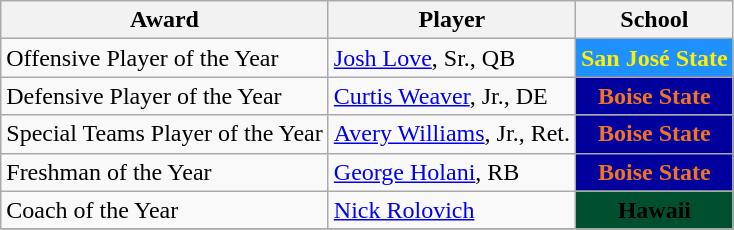<table class="wikitable" border="0">
<tr>
<th>Award</th>
<th>Player</th>
<th>School</th>
</tr>
<tr>
<td>Offensive Player of the Year</td>
<td><a href='#'>Josh Love</a>, Sr., QB</td>
<th style="background:#1E90FF; color:#FFEF00">San José State</th>
</tr>
<tr>
<td>Defensive Player of the Year</td>
<td><a href='#'>Curtis Weaver</a>, Jr., DE</td>
<th style="background:#00009C; color:#f47321;">Boise State</th>
</tr>
<tr>
<td>Special Teams Player of the Year</td>
<td><a href='#'>Avery Williams</a>, Jr., Ret.</td>
<th style="background:#00009C; color:#f47321;">Boise State</th>
</tr>
<tr>
<td>Freshman of the Year</td>
<td><a href='#'>George Holani</a>, RB</td>
<th style="background:#00009C; color:#f47321;">Boise State</th>
</tr>
<tr>
<td>Coach of the Year</td>
<td><a href='#'>Nick Rolovich</a></td>
<th style="background:#005030; color:#000;">Hawaii</th>
</tr>
<tr>
</tr>
</table>
